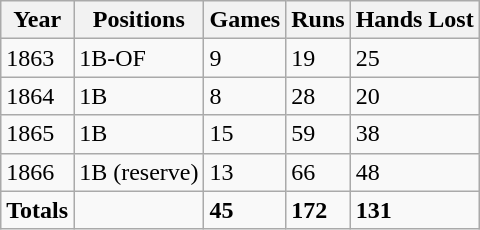<table class="wikitable">
<tr>
<th>Year</th>
<th>Positions</th>
<th>Games</th>
<th>Runs</th>
<th>Hands Lost</th>
</tr>
<tr>
<td>1863</td>
<td>1B-OF</td>
<td>9</td>
<td>19</td>
<td>25</td>
</tr>
<tr>
<td>1864</td>
<td>1B</td>
<td>8</td>
<td>28</td>
<td>20</td>
</tr>
<tr>
<td>1865</td>
<td>1B</td>
<td>15</td>
<td>59</td>
<td>38</td>
</tr>
<tr>
<td>1866</td>
<td>1B (reserve)</td>
<td>13</td>
<td>66</td>
<td>48</td>
</tr>
<tr>
<td><strong>Totals</strong></td>
<td></td>
<td><strong>45</strong></td>
<td><strong>172</strong></td>
<td><strong>131</strong></td>
</tr>
</table>
